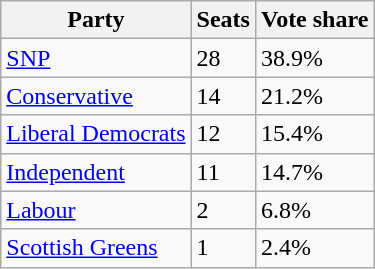<table class="wikitable">
<tr>
<th>Party</th>
<th>Seats</th>
<th>Vote share</th>
</tr>
<tr>
<td><a href='#'>SNP</a></td>
<td>28</td>
<td>38.9%</td>
</tr>
<tr>
<td><a href='#'>Conservative</a></td>
<td>14</td>
<td>21.2%</td>
</tr>
<tr>
<td><a href='#'>Liberal Democrats</a></td>
<td>12</td>
<td>15.4%</td>
</tr>
<tr>
<td><a href='#'>Independent</a></td>
<td>11</td>
<td>14.7%</td>
</tr>
<tr>
<td><a href='#'>Labour</a></td>
<td>2</td>
<td>6.8%</td>
</tr>
<tr>
<td><a href='#'>Scottish Greens</a></td>
<td>1</td>
<td>2.4%</td>
</tr>
</table>
